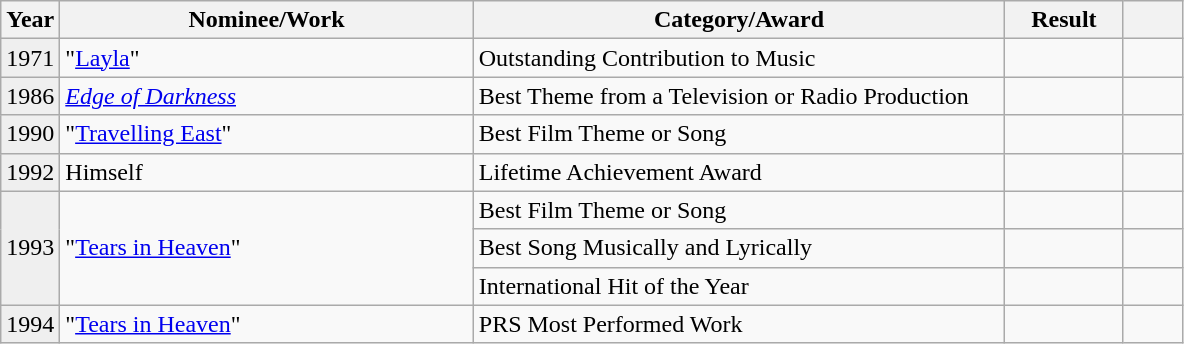<table class="wikitable">
<tr>
<th width=5%>Year</th>
<th width=35%>Nominee/Work</th>
<th width=45%>Category/Award</th>
<th width=10%>Result</th>
<th width=5%></th>
</tr>
<tr>
<td bgcolor="#efefef">1971</td>
<td>"<a href='#'>Layla</a>" </td>
<td>Outstanding Contribution to Music</td>
<td></td>
<td style="text-align:center;"></td>
</tr>
<tr>
<td bgcolor="#efefef">1986</td>
<td><em><a href='#'>Edge of Darkness</a></em></td>
<td>Best Theme from a Television or Radio Production</td>
<td></td>
<td style="text-align:center;"></td>
</tr>
<tr>
<td bgcolor="#efefef">1990</td>
<td>"<a href='#'>Travelling East</a>"</td>
<td>Best Film Theme or Song</td>
<td></td>
<td style="text-align:center;"></td>
</tr>
<tr>
<td bgcolor="#efefef">1992</td>
<td>Himself</td>
<td>Lifetime Achievement Award</td>
<td></td>
<td style="text-align:center;"></td>
</tr>
<tr>
<td rowspan="3" bgcolor="#efefef">1993</td>
<td rowspan="3">"<a href='#'>Tears in Heaven</a>"</td>
<td>Best Film Theme or Song</td>
<td></td>
<td style="text-align:center;"></td>
</tr>
<tr>
<td>Best Song Musically and Lyrically</td>
<td></td>
<td style="text-align:center;"></td>
</tr>
<tr>
<td>International Hit of the Year</td>
<td></td>
<td style="text-align:center;"></td>
</tr>
<tr>
<td bgcolor="#efefef">1994</td>
<td>"<a href='#'>Tears in Heaven</a>"</td>
<td>PRS Most Performed Work</td>
<td></td>
<td style="text-align:center;"></td>
</tr>
</table>
